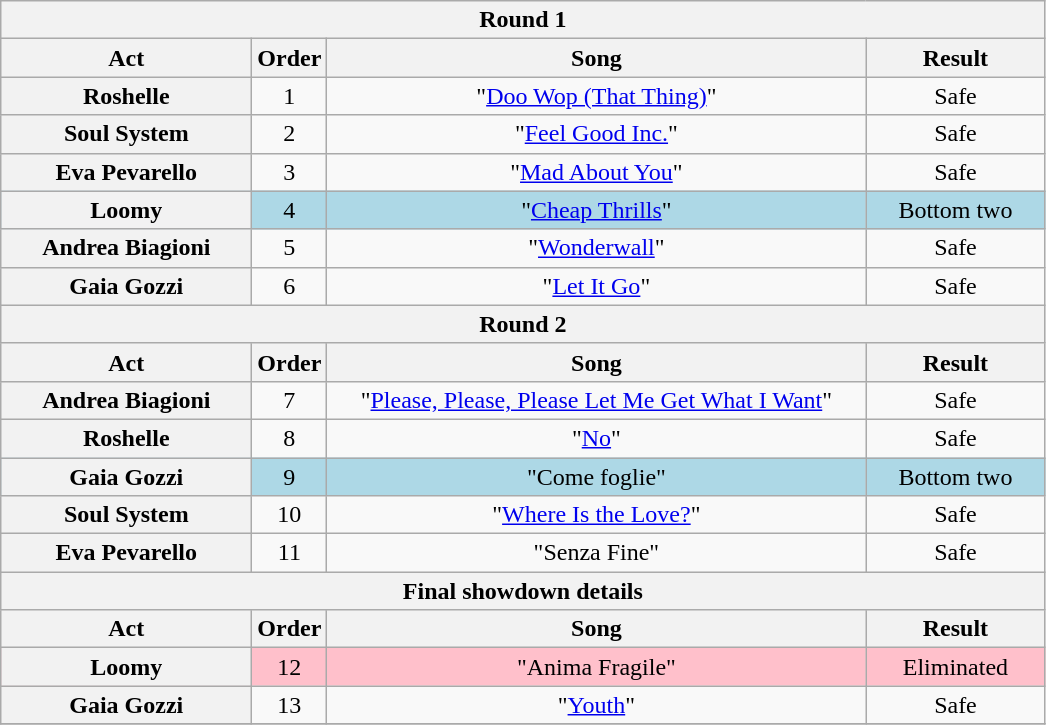<table class="wikitable plainrowheaders" style="text-align:center;">
<tr>
<th colspan="4">Round 1</th>
</tr>
<tr>
<th scope="col" style="width:10em;">Act</th>
<th scope="col">Order</th>
<th scope="col" style="width:22em;">Song</th>
<th scope="col" style="width:7em;">Result</th>
</tr>
<tr>
<th scope="row">Roshelle</th>
<td>1</td>
<td>"<a href='#'>Doo Wop (That Thing)</a>"</td>
<td>Safe</td>
</tr>
<tr>
<th scope="row">Soul System</th>
<td>2</td>
<td>"<a href='#'>Feel Good Inc.</a>"</td>
<td>Safe</td>
</tr>
<tr>
<th scope="row">Eva Pevarello</th>
<td>3</td>
<td>"<a href='#'>Mad About You</a>"</td>
<td>Safe</td>
</tr>
<tr style="background:lightblue;">
<th scope="row">Loomy</th>
<td>4</td>
<td>"<a href='#'>Cheap Thrills</a>"</td>
<td>Bottom two</td>
</tr>
<tr>
<th scope="row">Andrea Biagioni</th>
<td>5</td>
<td>"<a href='#'>Wonderwall</a>"</td>
<td>Safe</td>
</tr>
<tr>
<th scope="row">Gaia Gozzi</th>
<td>6</td>
<td>"<a href='#'>Let It Go</a>"</td>
<td>Safe</td>
</tr>
<tr>
<th colspan="4">Round 2</th>
</tr>
<tr>
<th scope="col" style="width:10em;">Act</th>
<th scope="col">Order</th>
<th scope="col" style="width:20em;">Song</th>
<th scope="col" style="width:7em;">Result</th>
</tr>
<tr>
<th scope="row">Andrea Biagioni</th>
<td>7</td>
<td>"<a href='#'>Please, Please, Please Let Me Get What I Want</a>"</td>
<td>Safe</td>
</tr>
<tr>
<th scope="row">Roshelle</th>
<td>8</td>
<td>"<a href='#'>No</a>"</td>
<td>Safe</td>
</tr>
<tr style="background:lightblue;">
<th scope="row">Gaia Gozzi</th>
<td>9</td>
<td>"Come foglie"</td>
<td>Bottom two</td>
</tr>
<tr>
<th scope="row">Soul System</th>
<td>10</td>
<td>"<a href='#'>Where Is the Love?</a>"</td>
<td>Safe</td>
</tr>
<tr>
<th scope="row">Eva Pevarello</th>
<td>11</td>
<td>"Senza Fine"</td>
<td>Safe</td>
</tr>
<tr>
<th colspan="4">Final showdown details</th>
</tr>
<tr>
<th scope="col" style="width:10em;">Act</th>
<th scope="col">Order</th>
<th scope="col" style="width:22em;">Song</th>
<th scope="col" style="width:7em;">Result</th>
</tr>
<tr style="background:pink;">
<th scope="row">Loomy</th>
<td>12</td>
<td>"Anima Fragile"</td>
<td>Eliminated</td>
</tr>
<tr>
<th scope="row">Gaia Gozzi</th>
<td>13</td>
<td>"<a href='#'>Youth</a>"</td>
<td>Safe</td>
</tr>
<tr>
</tr>
</table>
